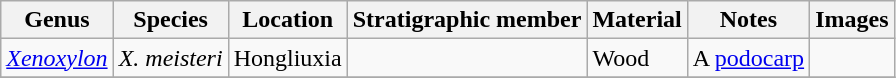<table class="wikitable" align="center">
<tr>
<th>Genus</th>
<th>Species</th>
<th>Location</th>
<th><strong>Stratigraphic member</strong></th>
<th><strong>Material</strong></th>
<th>Notes</th>
<th>Images</th>
</tr>
<tr>
<td><em><a href='#'>Xenoxylon</a></em></td>
<td><em>X. meisteri</em></td>
<td>Hongliuxia</td>
<td></td>
<td>Wood</td>
<td>A <a href='#'>podocarp</a></td>
<td></td>
</tr>
<tr>
</tr>
</table>
